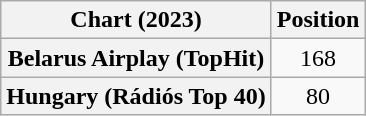<table class="wikitable sortable plainrowheaders" style="text-align:center;">
<tr>
<th scope="col">Chart (2023)</th>
<th scope="col">Position</th>
</tr>
<tr>
<th scope="row">Belarus Airplay (TopHit)</th>
<td>168</td>
</tr>
<tr>
<th scope="row">Hungary (Rádiós Top 40)</th>
<td>80</td>
</tr>
</table>
